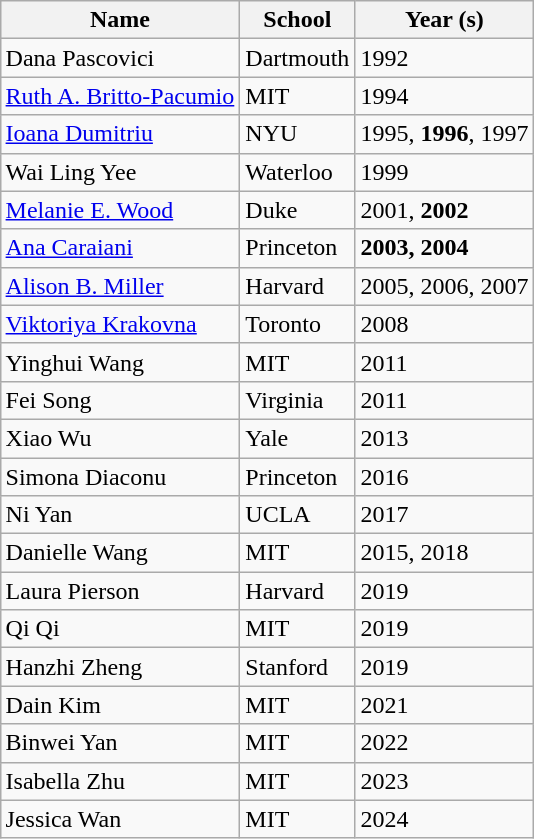<table class="wikitable" style="margin:0.5em auto">
<tr>
<th>Name</th>
<th>School</th>
<th>Year (s)</th>
</tr>
<tr>
<td>Dana Pascovici</td>
<td>Dartmouth</td>
<td>1992</td>
</tr>
<tr>
<td><a href='#'>Ruth A. Britto-Pacumio</a></td>
<td>MIT</td>
<td>1994</td>
</tr>
<tr>
<td><a href='#'>Ioana Dumitriu</a></td>
<td>NYU</td>
<td>1995, <strong>1996</strong>, 1997</td>
</tr>
<tr>
<td>Wai Ling Yee</td>
<td>Waterloo</td>
<td>1999</td>
</tr>
<tr>
<td><a href='#'>Melanie E. Wood</a></td>
<td>Duke</td>
<td>2001, <strong>2002</strong></td>
</tr>
<tr>
<td><a href='#'>Ana Caraiani</a></td>
<td>Princeton</td>
<td><strong>2003, 2004</strong></td>
</tr>
<tr>
<td><a href='#'>Alison B. Miller</a></td>
<td>Harvard</td>
<td>2005, 2006, 2007</td>
</tr>
<tr>
<td><a href='#'>Viktoriya Krakovna</a></td>
<td>Toronto</td>
<td>2008</td>
</tr>
<tr>
<td>Yinghui Wang</td>
<td>MIT</td>
<td>2011</td>
</tr>
<tr>
<td>Fei Song</td>
<td>Virginia</td>
<td>2011</td>
</tr>
<tr>
<td>Xiao Wu</td>
<td>Yale</td>
<td>2013</td>
</tr>
<tr>
<td>Simona Diaconu</td>
<td>Princeton</td>
<td>2016</td>
</tr>
<tr>
<td>Ni Yan</td>
<td>UCLA</td>
<td>2017</td>
</tr>
<tr>
<td>Danielle Wang</td>
<td>MIT</td>
<td>2015, 2018</td>
</tr>
<tr>
<td>Laura Pierson</td>
<td>Harvard</td>
<td>2019</td>
</tr>
<tr>
<td>Qi Qi</td>
<td>MIT</td>
<td>2019</td>
</tr>
<tr>
<td>Hanzhi Zheng</td>
<td>Stanford</td>
<td>2019</td>
</tr>
<tr>
<td>Dain Kim</td>
<td>MIT</td>
<td>2021</td>
</tr>
<tr>
<td>Binwei Yan</td>
<td>MIT</td>
<td>2022</td>
</tr>
<tr>
<td>Isabella Zhu</td>
<td>MIT</td>
<td>2023</td>
</tr>
<tr>
<td>Jessica Wan</td>
<td>MIT</td>
<td>2024</td>
</tr>
</table>
